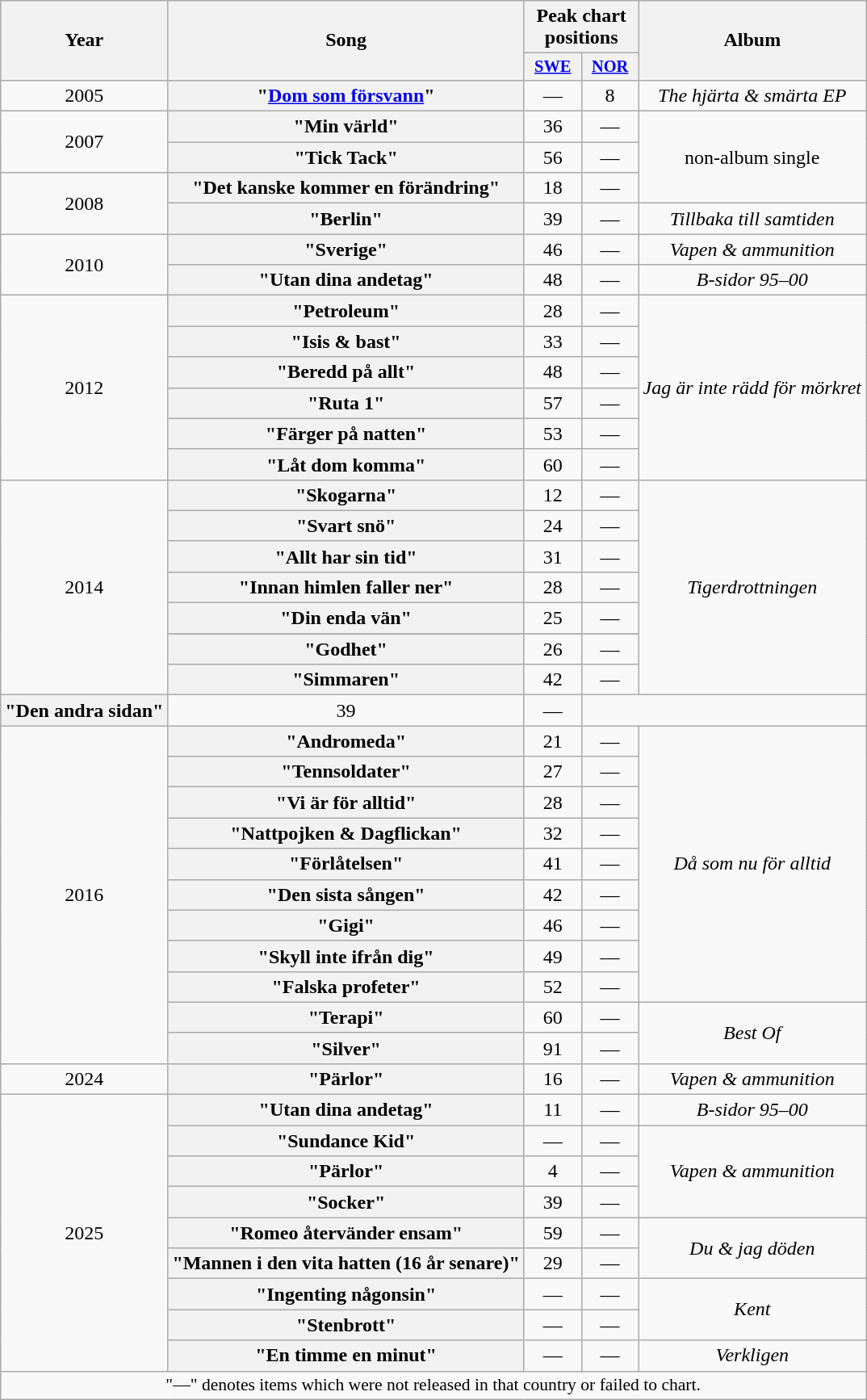<table class="wikitable plainrowheaders" style="text-align:center;" border="1">
<tr>
<th scope="col" rowspan="2">Year</th>
<th scope="col" rowspan="2">Song</th>
<th scope="col" colspan="2">Peak chart positions</th>
<th scope="col" rowspan="2">Album</th>
</tr>
<tr>
<th scope="col" style="width:3em;font-size:85%;"><a href='#'>SWE</a><br></th>
<th scope="col" style="width:3em;font-size:85%;"><a href='#'>NOR</a><br></th>
</tr>
<tr>
<td>2005</td>
<th scope="row">"<a href='#'>Dom som försvann</a>"</th>
<td>—</td>
<td>8</td>
<td><em>The hjärta & smärta EP</em></td>
</tr>
<tr>
<td rowspan="2">2007</td>
<th scope="row">"Min värld"</th>
<td>36</td>
<td>—</td>
<td rowspan="3">non-album single</td>
</tr>
<tr>
<th scope="row">"Tick Tack"</th>
<td>56</td>
<td>—</td>
</tr>
<tr>
<td rowspan="2">2008</td>
<th scope="row">"Det kanske kommer en förändring"</th>
<td>18</td>
<td>—</td>
</tr>
<tr>
<th scope="row">"Berlin"</th>
<td>39</td>
<td>—</td>
<td><em>Tillbaka till samtiden</em></td>
</tr>
<tr>
<td rowspan="2">2010</td>
<th scope="row">"Sverige"</th>
<td>46</td>
<td>—</td>
<td><em>Vapen & ammunition</em></td>
</tr>
<tr>
<th scope="row">"Utan dina andetag"</th>
<td>48</td>
<td>—</td>
<td><em>B-sidor 95–00</em></td>
</tr>
<tr>
<td rowspan="6">2012</td>
<th scope="row">"Petroleum"</th>
<td>28</td>
<td>—</td>
<td rowspan="6"><em>Jag är inte rädd för mörkret</em></td>
</tr>
<tr>
<th scope="row">"Isis & bast"</th>
<td>33</td>
<td>—</td>
</tr>
<tr>
<th scope="row">"Beredd på allt"</th>
<td>48</td>
<td>—</td>
</tr>
<tr>
<th scope="row">"Ruta 1"</th>
<td>57</td>
<td>—</td>
</tr>
<tr>
<th scope="row">"Färger på natten"</th>
<td>53</td>
<td>—</td>
</tr>
<tr>
<th scope="row">"Låt dom komma"</th>
<td>60</td>
<td>—</td>
</tr>
<tr>
<td rowspan="8">2014</td>
<th scope="row">"Skogarna"</th>
<td>12</td>
<td>—</td>
<td rowspan="8"><em>Tigerdrottningen</em></td>
</tr>
<tr>
<th scope="row">"Svart snö"</th>
<td>24</td>
<td>—</td>
</tr>
<tr>
<th scope="row">"Allt har sin tid"</th>
<td>31</td>
<td>—</td>
</tr>
<tr>
<th scope="row">"Innan himlen faller ner"</th>
<td>28</td>
<td>—</td>
</tr>
<tr>
<th scope="row">"Din enda vän"</th>
<td>25</td>
<td>—</td>
</tr>
<tr>
</tr>
<tr>
<th scope="row">"Godhet"</th>
<td>26</td>
<td>—</td>
</tr>
<tr>
<th scope="row">"Simmaren"</th>
<td>42</td>
<td>—</td>
</tr>
<tr>
<th scope="row">"Den andra sidan"</th>
<td>39</td>
<td>—</td>
</tr>
<tr>
<td rowspan="11">2016</td>
<th scope="row">"Andromeda"</th>
<td>21</td>
<td>—</td>
<td rowspan="9"><em>Då som nu för alltid</em></td>
</tr>
<tr>
<th scope="row">"Tennsoldater"</th>
<td>27</td>
<td>—</td>
</tr>
<tr>
<th scope="row">"Vi är för alltid"</th>
<td>28</td>
<td>—</td>
</tr>
<tr>
<th scope="row">"Nattpojken & Dagflickan"</th>
<td>32</td>
<td>—</td>
</tr>
<tr>
<th scope="row">"Förlåtelsen"</th>
<td>41</td>
<td>—</td>
</tr>
<tr>
<th scope="row">"Den sista sången"</th>
<td>42</td>
<td>—</td>
</tr>
<tr>
<th scope="row">"Gigi"</th>
<td>46</td>
<td>—</td>
</tr>
<tr>
<th scope="row">"Skyll inte ifrån dig"</th>
<td>49</td>
<td>—</td>
</tr>
<tr>
<th scope="row">"Falska profeter"</th>
<td>52</td>
<td>—</td>
</tr>
<tr>
<th scope="row">"Terapi"</th>
<td>60</td>
<td>—</td>
<td rowspan="2"><em>Best Of</em></td>
</tr>
<tr>
<th scope="row">"Silver"</th>
<td>91</td>
<td>—</td>
</tr>
<tr>
<td>2024</td>
<th scope="row">"Pärlor"</th>
<td>16</td>
<td>—</td>
<td rowspan="1"><em>Vapen & ammunition</em></td>
</tr>
<tr>
<td rowspan="9">2025</td>
<th scope="row">"Utan dina andetag"</th>
<td>11</td>
<td>—</td>
<td><em>B-sidor 95–00</em></td>
</tr>
<tr>
<th scope="row">"Sundance Kid"</th>
<td>—</td>
<td>—</td>
<td rowspan="3"><em>Vapen & ammunition</em></td>
</tr>
<tr>
<th scope="row">"Pärlor"</th>
<td>4</td>
<td>—</td>
</tr>
<tr>
<th scope="row">"Socker"</th>
<td>39</td>
<td>—</td>
</tr>
<tr>
<th scope="row">"Romeo återvänder ensam"</th>
<td>59</td>
<td>—</td>
<td rowspan="2"><em>Du & jag döden</em></td>
</tr>
<tr>
<th scope="row">"Mannen i den vita hatten (16 år senare)"</th>
<td>29</td>
<td>—</td>
</tr>
<tr>
<th scope="row">"Ingenting någonsin"</th>
<td>—</td>
<td>—</td>
<td rowspan="2"><em>Kent</em></td>
</tr>
<tr>
<th scope="row">"Stenbrott"</th>
<td>—</td>
<td>—</td>
</tr>
<tr>
<th scope="row">"En timme en minut"</th>
<td>—</td>
<td>—</td>
<td><em>Verkligen</em></td>
</tr>
<tr>
<td colspan="5" style="font-size:90%;">"—" denotes items which were not released in that country or failed to chart.</td>
</tr>
</table>
